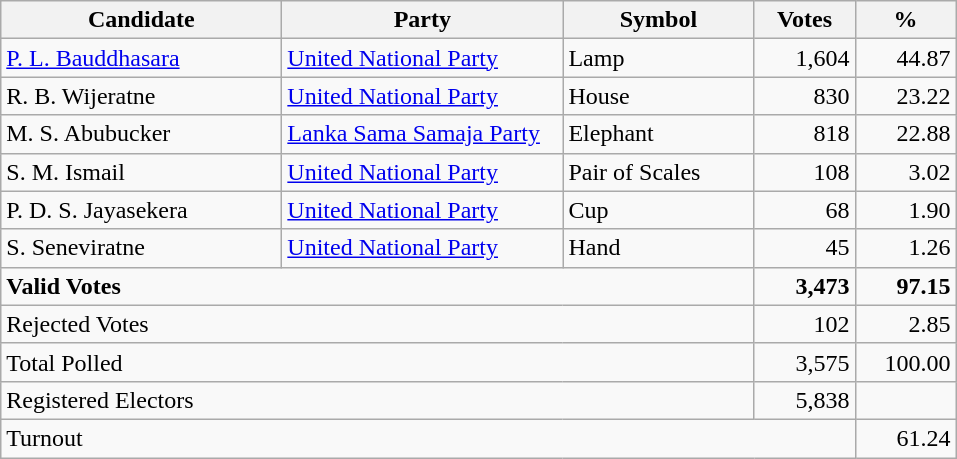<table class="wikitable" border="1" style="text-align:right;">
<tr>
<th align=left width="180">Candidate</th>
<th align=left width="180">Party</th>
<th align=left width="120">Symbol</th>
<th align=left width="60">Votes</th>
<th align=left width="60">%</th>
</tr>
<tr>
<td align=left><a href='#'>P. L. Bauddhasara</a></td>
<td align=left><a href='#'>United National Party</a></td>
<td align=left>Lamp</td>
<td>1,604</td>
<td>44.87</td>
</tr>
<tr>
<td align=left>R. B. Wijeratne</td>
<td align=left><a href='#'>United National Party</a></td>
<td align=left>House</td>
<td>830</td>
<td>23.22</td>
</tr>
<tr>
<td align=left>M. S. Abubucker</td>
<td align=left><a href='#'>Lanka Sama Samaja Party</a></td>
<td align=left>Elephant</td>
<td>818</td>
<td>22.88</td>
</tr>
<tr>
<td align=left>S. M. Ismail</td>
<td align=left><a href='#'>United National Party</a></td>
<td align=left>Pair of Scales</td>
<td>108</td>
<td>3.02</td>
</tr>
<tr>
<td align=left>P. D. S. Jayasekera</td>
<td align=left><a href='#'>United National Party</a></td>
<td align=left>Cup</td>
<td>68</td>
<td>1.90</td>
</tr>
<tr>
<td align=left>S. Seneviratne</td>
<td align=left><a href='#'>United National Party</a></td>
<td align=left>Hand</td>
<td>45</td>
<td>1.26</td>
</tr>
<tr>
<td align=left colspan=3><strong>Valid Votes</strong></td>
<td><strong>3,473</strong></td>
<td><strong>97.15</strong></td>
</tr>
<tr>
<td align=left colspan=3>Rejected Votes</td>
<td>102</td>
<td>2.85</td>
</tr>
<tr>
<td align=left colspan=3>Total Polled</td>
<td>3,575</td>
<td>100.00</td>
</tr>
<tr>
<td align=left colspan=3>Registered Electors</td>
<td>5,838</td>
<td></td>
</tr>
<tr>
<td align=left colspan=4>Turnout</td>
<td>61.24</td>
</tr>
</table>
